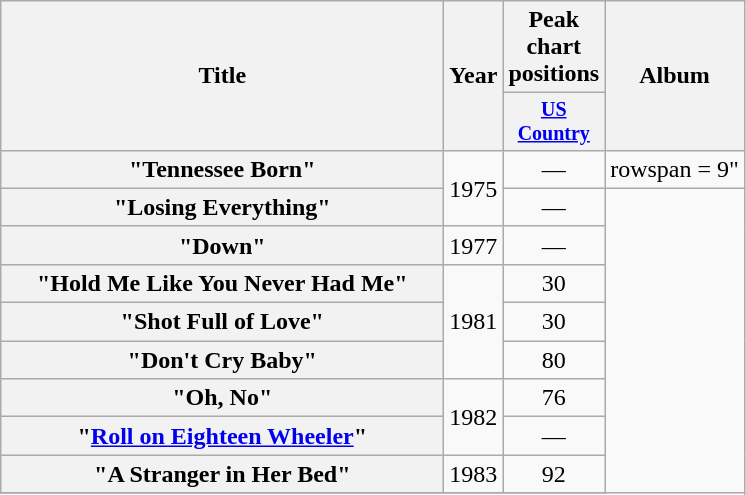<table class="wikitable plainrowheaders" style="text-align:center;">
<tr>
<th rowspan="2" style="width:18em;">Title</th>
<th rowspan="2">Year</th>
<th colspan="1">Peak chart<br>positions</th>
<th rowspan="2">Album</th>
</tr>
<tr style="font-size:smaller;">
<th width="45"><a href='#'>US Country</a><br></th>
</tr>
<tr>
<th scope="row">"Tennessee Born"</th>
<td rowspan = "2">1975</td>
<td>—</td>
<td>rowspan = 9" </td>
</tr>
<tr>
<th scope="row">"Losing Everything"</th>
<td>—</td>
</tr>
<tr>
<th scope="row">"Down"</th>
<td>1977</td>
<td>—</td>
</tr>
<tr>
<th scope="row">"Hold Me Like You Never Had Me"</th>
<td rowspan=3>1981</td>
<td>30</td>
</tr>
<tr>
<th scope="row">"Shot Full of Love"</th>
<td>30</td>
</tr>
<tr>
<th scope="row">"Don't Cry Baby"</th>
<td>80</td>
</tr>
<tr>
<th scope="row">"Oh, No"</th>
<td rowspan = "2">1982</td>
<td>76</td>
</tr>
<tr>
<th scope="row">"<a href='#'>Roll on Eighteen Wheeler</a>"</th>
<td>—</td>
</tr>
<tr>
<th scope="row">"A Stranger in Her Bed"</th>
<td>1983</td>
<td>92</td>
</tr>
<tr>
</tr>
</table>
